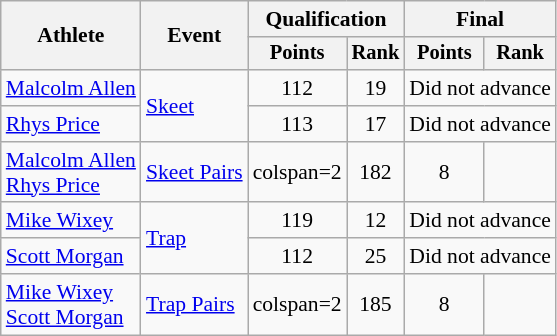<table class="wikitable" style="font-size:90%;">
<tr>
<th rowspan=2>Athlete</th>
<th rowspan=2>Event</th>
<th colspan=2>Qualification</th>
<th colspan=2>Final</th>
</tr>
<tr style="font-size:95%">
<th>Points</th>
<th>Rank</th>
<th>Points</th>
<th>Rank</th>
</tr>
<tr align=center>
<td align=left><a href='#'>Malcolm Allen</a></td>
<td align=left rowspan=2><a href='#'>Skeet</a></td>
<td>112</td>
<td>19</td>
<td colspan=2>Did not advance</td>
</tr>
<tr align=center>
<td align=left><a href='#'>Rhys Price</a></td>
<td>113</td>
<td>17</td>
<td colspan=2>Did not advance</td>
</tr>
<tr align=center>
<td align=left><a href='#'>Malcolm Allen</a><br><a href='#'>Rhys Price</a></td>
<td align=left rowspan=1><a href='#'>Skeet Pairs</a></td>
<td>colspan=2 </td>
<td>182</td>
<td>8</td>
</tr>
<tr align=center>
<td align=left><a href='#'>Mike Wixey</a></td>
<td align=left rowspan=2><a href='#'>Trap</a></td>
<td>119</td>
<td>12</td>
<td colspan=2>Did not advance</td>
</tr>
<tr align=center>
<td align=left><a href='#'>Scott Morgan</a></td>
<td>112</td>
<td>25</td>
<td colspan=2>Did not advance</td>
</tr>
<tr align=center>
<td align=left><a href='#'>Mike Wixey</a><br><a href='#'>Scott Morgan</a></td>
<td align=left rowspan=1><a href='#'>Trap Pairs</a></td>
<td>colspan=2 </td>
<td>185</td>
<td>8</td>
</tr>
</table>
